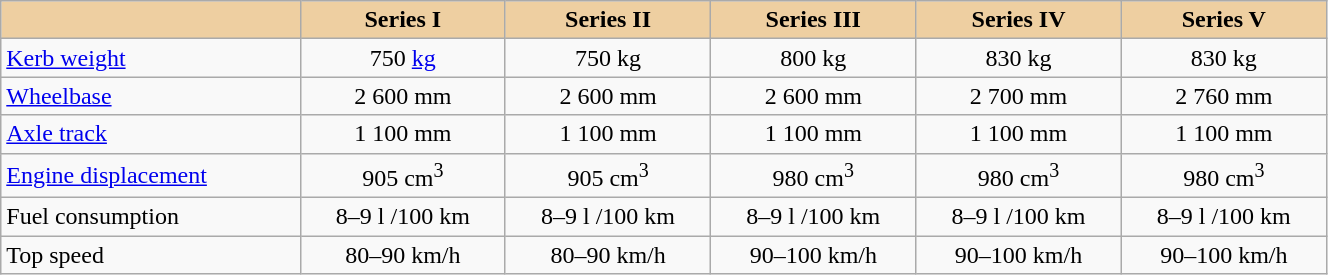<table class="wikitable mw-collapsible" style="width: 70%">
<tr>
<th align="center" style="background:#EECFA1"></th>
<th style="background:#EECFA1">Series I</th>
<th style="background:#EECFA1">Series II</th>
<th style="background:#EECFA1">Series III</th>
<th style="background:#EECFA1">Series IV</th>
<th style="background:#EECFA1">Series V</th>
</tr>
<tr>
<td align="left"><a href='#'>Kerb weight</a></td>
<td align="center">750 <a href='#'>kg</a></td>
<td align="center">750 kg</td>
<td align="center">800 kg</td>
<td align="center">830 kg</td>
<td align="center">830 kg</td>
</tr>
<tr>
<td align="left"><a href='#'>Wheelbase</a></td>
<td align="center">2 600 mm</td>
<td align="center">2 600 mm</td>
<td align="center">2 600 mm</td>
<td align="center">2 700 mm</td>
<td align="center">2 760 mm</td>
</tr>
<tr>
<td align="left"><a href='#'>Axle track</a></td>
<td align="center">1 100 mm</td>
<td align="center">1 100 mm</td>
<td align="center">1 100 mm</td>
<td align="center">1 100 mm</td>
<td align="center">1 100 mm</td>
</tr>
<tr>
<td align="left"><a href='#'>Engine displacement</a></td>
<td align="center">905 cm<sup>3</sup></td>
<td align="center">905 cm<sup>3</sup></td>
<td align="center">980 cm<sup>3</sup></td>
<td align="center">980 cm<sup>3</sup></td>
<td align="center">980 cm<sup>3</sup></td>
</tr>
<tr>
<td align="left">Fuel consumption</td>
<td align="center">8–9 l /100 km</td>
<td align="center">8–9 l /100 km</td>
<td align="center">8–9 l /100 km</td>
<td align="center">8–9 l /100 km</td>
<td align="center">8–9 l /100 km</td>
</tr>
<tr>
<td align="left">Top speed</td>
<td align="center">80–90 km/h</td>
<td align="center">80–90 km/h</td>
<td align="center">90–100 km/h</td>
<td align="center">90–100 km/h</td>
<td align="center">90–100 km/h</td>
</tr>
</table>
